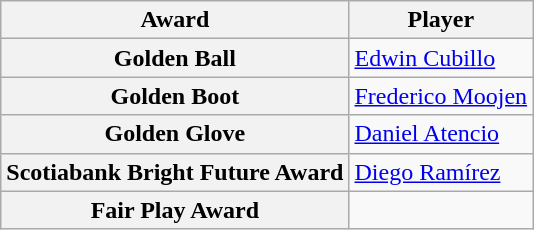<table class="wikitable" style="text-align:center">
<tr>
<th>Award</th>
<th>Player</th>
</tr>
<tr>
<th>Golden Ball</th>
<td align=left> <a href='#'>Edwin Cubillo</a></td>
</tr>
<tr>
<th>Golden Boot</th>
<td align=left> <a href='#'>Frederico Moojen</a></td>
</tr>
<tr>
<th>Golden Glove</th>
<td align=left> <a href='#'>Daniel Atencio</a></td>
</tr>
<tr>
<th>Scotiabank Bright Future Award</th>
<td align=left> <a href='#'>Diego Ramírez</a></td>
</tr>
<tr>
<th>Fair Play Award</th>
<td align=left></td>
</tr>
</table>
